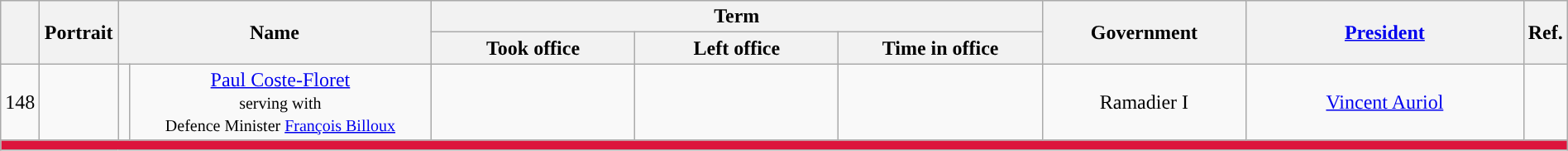<table class="wikitable" style="text-align:center; width:100%">
<tr>
<th style="width:2%" rowspan=2></th>
<th style="width:5%" rowspan=2>Portrait</th>
<th style="width:20%" rowspan=2, colspan=2>Name</th>
<th colspan=3>Term</th>
<th style="width:13%" rowspan=2>Government</th>
<th rowspan=2><a href='#'>President</a></th>
<th style="width:2%" rowspan=2>Ref.</th>
</tr>
<tr>
<th style="width:13%">Took office</th>
<th style="width:13%">Left office</th>
<th style="width:13%">Time in office</th>
</tr>
<tr>
<td>148</td>
<td></td>
<td style="background:"></td>
<td><a href='#'>Paul Coste-Floret</a><br><small>serving with<br>Defence Minister <a href='#'>François Billoux</a></small></td>
<td></td>
<td></td>
<td></td>
<td>Ramadier I</td>
<td><a href='#'>Vincent Auriol</a></td>
<td></td>
</tr>
<tr bgcolor="crimson">
<td colspan=10></td>
</tr>
</table>
